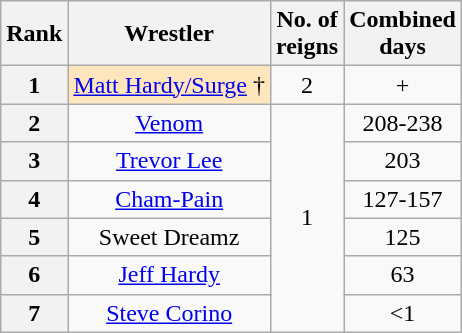<table class="wikitable sortable" style="text-align: center">
<tr>
<th>Rank</th>
<th>Wrestler</th>
<th>No. of<br>reigns</th>
<th>Combined<br>days</th>
</tr>
<tr>
<th>1</th>
<td style="background:#ffe6bd;"><a href='#'>Matt Hardy/Surge</a> †</td>
<td>2</td>
<td>+</td>
</tr>
<tr>
<th>2</th>
<td><a href='#'>Venom</a></td>
<td rowspan=6>1</td>
<td>208-238</td>
</tr>
<tr>
<th>3</th>
<td><a href='#'>Trevor Lee</a></td>
<td>203</td>
</tr>
<tr>
<th>4</th>
<td><a href='#'>Cham-Pain</a></td>
<td>127-157</td>
</tr>
<tr>
<th>5</th>
<td>Sweet Dreamz</td>
<td>125</td>
</tr>
<tr>
<th>6</th>
<td><a href='#'>Jeff Hardy</a></td>
<td>63</td>
</tr>
<tr>
<th>7</th>
<td><a href='#'>Steve Corino</a></td>
<td><1</td>
</tr>
</table>
